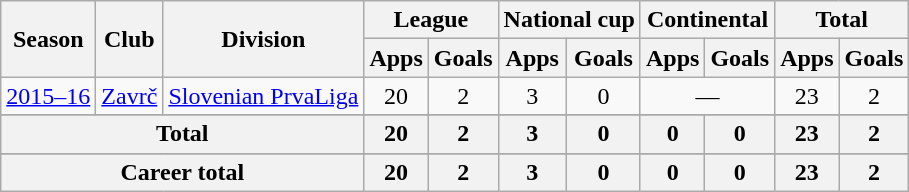<table class="wikitable" style="text-align: center;">
<tr>
<th rowspan="2">Season</th>
<th rowspan="2">Club</th>
<th rowspan="2">Division</th>
<th colspan="2">League</th>
<th colspan="2">National cup</th>
<th colspan="2">Continental</th>
<th colspan="2">Total</th>
</tr>
<tr>
<th>Apps</th>
<th>Goals</th>
<th>Apps</th>
<th>Goals</th>
<th>Apps</th>
<th>Goals</th>
<th>Apps</th>
<th>Goals</th>
</tr>
<tr>
<td><a href='#'>2015–16</a></td>
<td valign="center"><a href='#'>Zavrč</a></td>
<td><a href='#'>Slovenian PrvaLiga</a></td>
<td>20</td>
<td>2</td>
<td>3</td>
<td>0</td>
<td colspan="2">—</td>
<td>23</td>
<td>2</td>
</tr>
<tr>
</tr>
<tr>
<th colspan="3" valign="center">Total</th>
<th>20</th>
<th>2</th>
<th>3</th>
<th>0</th>
<th>0</th>
<th>0</th>
<th>23</th>
<th>2</th>
</tr>
<tr>
</tr>
<tr>
<th colspan="3">Career total</th>
<th>20</th>
<th>2</th>
<th>3</th>
<th>0</th>
<th>0</th>
<th>0</th>
<th>23</th>
<th>2</th>
</tr>
</table>
